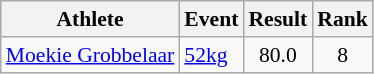<table class=wikitable style="font-size:90%">
<tr>
<th>Athlete</th>
<th>Event</th>
<th>Result</th>
<th>Rank</th>
</tr>
<tr>
<td><a href='#'>Moekie Grobbelaar</a></td>
<td><a href='#'>52kg</a></td>
<td style="text-align:center;">80.0</td>
<td style="text-align:center;">8</td>
</tr>
</table>
